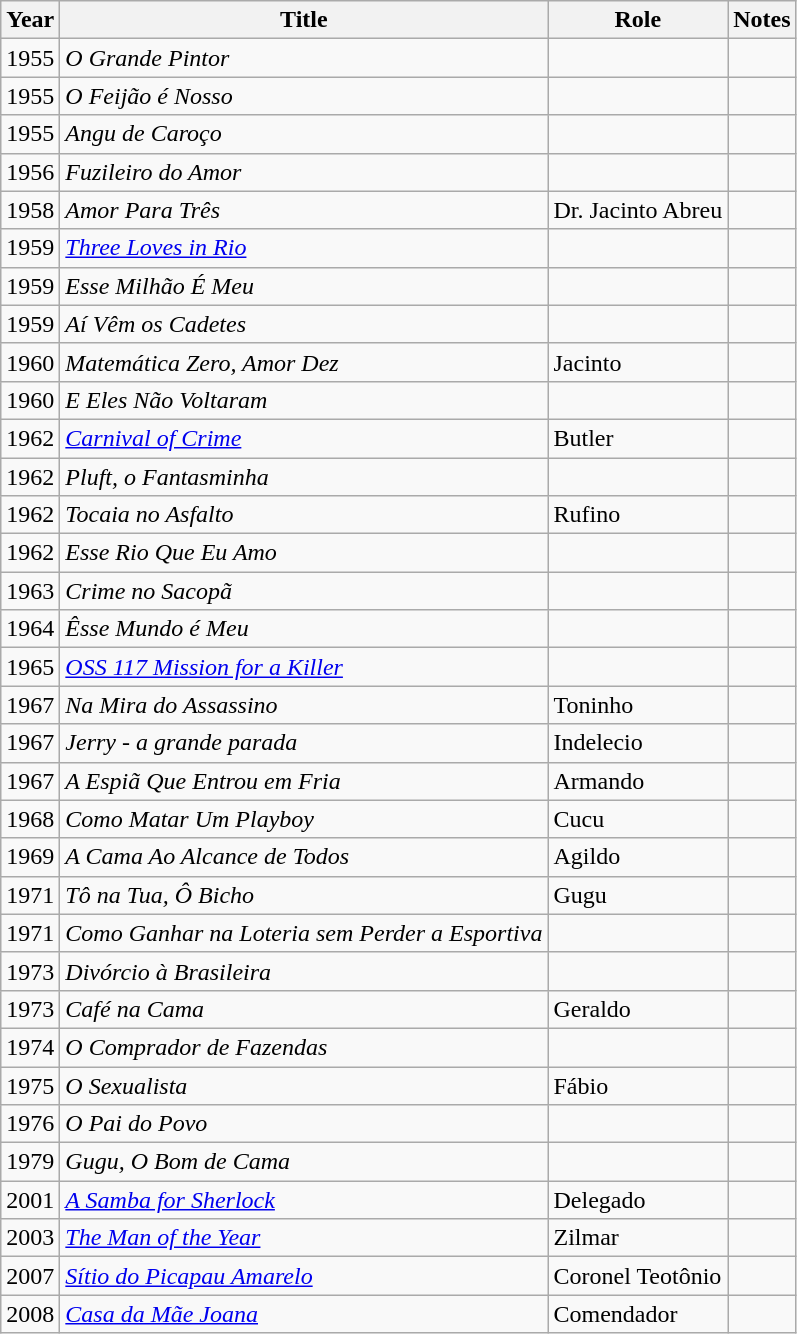<table class="wikitable">
<tr>
<th>Year</th>
<th>Title</th>
<th>Role</th>
<th>Notes</th>
</tr>
<tr>
<td>1955</td>
<td><em>O Grande Pintor</em></td>
<td></td>
<td></td>
</tr>
<tr>
<td>1955</td>
<td><em>O Feijão é Nosso</em></td>
<td></td>
<td></td>
</tr>
<tr>
<td>1955</td>
<td><em>Angu de Caroço</em></td>
<td></td>
<td></td>
</tr>
<tr>
<td>1956</td>
<td><em>Fuzileiro do Amor</em></td>
<td></td>
<td></td>
</tr>
<tr>
<td>1958</td>
<td><em>Amor Para Três</em></td>
<td>Dr. Jacinto Abreu</td>
<td></td>
</tr>
<tr>
<td>1959</td>
<td><em><a href='#'>Three Loves in Rio</a></em></td>
<td></td>
<td></td>
</tr>
<tr>
<td>1959</td>
<td><em>Esse Milhão É Meu</em></td>
<td></td>
<td></td>
</tr>
<tr>
<td>1959</td>
<td><em>Aí Vêm os Cadetes</em></td>
<td></td>
<td></td>
</tr>
<tr>
<td>1960</td>
<td><em>Matemática Zero, Amor Dez</em></td>
<td>Jacinto</td>
<td></td>
</tr>
<tr>
<td>1960</td>
<td><em>E Eles Não Voltaram</em></td>
<td></td>
<td></td>
</tr>
<tr>
<td>1962</td>
<td><em><a href='#'>Carnival of Crime</a></em></td>
<td>Butler</td>
<td></td>
</tr>
<tr>
<td>1962</td>
<td><em>Pluft, o Fantasminha</em></td>
<td></td>
<td></td>
</tr>
<tr>
<td>1962</td>
<td><em>Tocaia no Asfalto</em></td>
<td>Rufino</td>
<td></td>
</tr>
<tr>
<td>1962</td>
<td><em>Esse Rio Que Eu Amo</em></td>
<td></td>
<td></td>
</tr>
<tr>
<td>1963</td>
<td><em>Crime no Sacopã</em></td>
<td></td>
<td></td>
</tr>
<tr>
<td>1964</td>
<td><em>Êsse Mundo é Meu</em></td>
<td></td>
<td></td>
</tr>
<tr>
<td>1965</td>
<td><em><a href='#'>OSS 117 Mission for a Killer</a></em></td>
<td></td>
<td></td>
</tr>
<tr>
<td>1967</td>
<td><em>Na Mira do Assassino</em></td>
<td>Toninho</td>
<td></td>
</tr>
<tr>
<td>1967</td>
<td><em>Jerry - a grande parada</em></td>
<td>Indelecio</td>
<td></td>
</tr>
<tr>
<td>1967</td>
<td><em>A Espiã Que Entrou em Fria</em></td>
<td>Armando</td>
<td></td>
</tr>
<tr>
<td>1968</td>
<td><em>Como Matar Um Playboy</em></td>
<td>Cucu</td>
<td></td>
</tr>
<tr>
<td>1969</td>
<td><em>A Cama Ao Alcance de Todos</em></td>
<td>Agildo</td>
<td></td>
</tr>
<tr>
<td>1971</td>
<td><em>Tô na Tua, Ô Bicho</em></td>
<td>Gugu</td>
<td></td>
</tr>
<tr>
<td>1971</td>
<td><em>Como Ganhar na Loteria sem Perder a Esportiva</em></td>
<td></td>
<td></td>
</tr>
<tr>
<td>1973</td>
<td><em>Divórcio à Brasileira</em></td>
<td></td>
<td></td>
</tr>
<tr>
<td>1973</td>
<td><em>Café na Cama</em></td>
<td>Geraldo</td>
<td></td>
</tr>
<tr>
<td>1974</td>
<td><em>O Comprador de Fazendas</em></td>
<td></td>
<td></td>
</tr>
<tr>
<td>1975</td>
<td><em>O Sexualista</em></td>
<td>Fábio</td>
<td></td>
</tr>
<tr>
<td>1976</td>
<td><em>O Pai do Povo</em></td>
<td></td>
<td></td>
</tr>
<tr>
<td>1979</td>
<td><em>Gugu, O Bom de Cama</em></td>
<td></td>
<td></td>
</tr>
<tr>
<td>2001</td>
<td><em><a href='#'>A Samba for Sherlock</a></em></td>
<td>Delegado</td>
<td></td>
</tr>
<tr>
<td>2003</td>
<td><em><a href='#'>The Man of the Year</a></em></td>
<td>Zilmar</td>
<td></td>
</tr>
<tr>
<td>2007</td>
<td><em><a href='#'>Sítio do Picapau Amarelo</a></em></td>
<td>Coronel Teotônio</td>
<td></td>
</tr>
<tr>
<td>2008</td>
<td><em><a href='#'>Casa da Mãe Joana</a></em></td>
<td>Comendador</td>
<td></td>
</tr>
</table>
